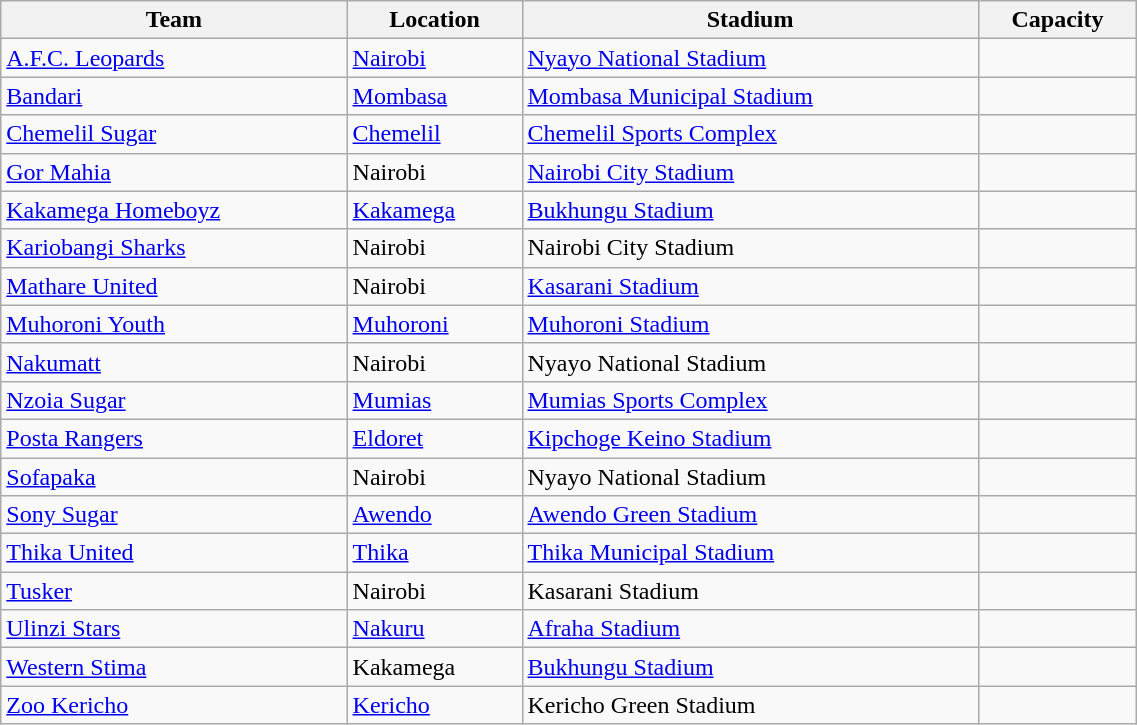<table class="wikitable sortable" style="text-align: left; width: 60%;">
<tr>
<th>Team</th>
<th>Location</th>
<th>Stadium</th>
<th>Capacity</th>
</tr>
<tr>
<td><a href='#'>A.F.C. Leopards</a></td>
<td><a href='#'>Nairobi</a></td>
<td><a href='#'>Nyayo National Stadium</a></td>
<td align="center"></td>
</tr>
<tr>
<td><a href='#'>Bandari</a></td>
<td><a href='#'>Mombasa</a></td>
<td><a href='#'>Mombasa Municipal Stadium</a></td>
<td align="center"></td>
</tr>
<tr>
<td><a href='#'>Chemelil Sugar</a></td>
<td><a href='#'>Chemelil</a></td>
<td><a href='#'>Chemelil Sports Complex</a></td>
<td align="center"></td>
</tr>
<tr>
<td><a href='#'>Gor Mahia</a></td>
<td>Nairobi</td>
<td><a href='#'>Nairobi City Stadium</a></td>
<td align="center"></td>
</tr>
<tr>
<td><a href='#'>Kakamega Homeboyz</a></td>
<td><a href='#'>Kakamega</a></td>
<td><a href='#'>Bukhungu Stadium</a></td>
<td align="center"></td>
</tr>
<tr>
<td><a href='#'>Kariobangi Sharks</a></td>
<td>Nairobi</td>
<td>Nairobi City Stadium</td>
<td align="center"></td>
</tr>
<tr>
<td><a href='#'>Mathare United</a></td>
<td>Nairobi</td>
<td><a href='#'>Kasarani Stadium</a></td>
<td align="center"></td>
</tr>
<tr>
<td><a href='#'>Muhoroni Youth</a></td>
<td><a href='#'>Muhoroni</a></td>
<td><a href='#'>Muhoroni Stadium</a></td>
<td align="center"></td>
</tr>
<tr>
<td><a href='#'>Nakumatt</a></td>
<td>Nairobi</td>
<td>Nyayo National Stadium</td>
<td align="center"></td>
</tr>
<tr>
<td><a href='#'>Nzoia Sugar</a></td>
<td><a href='#'>Mumias</a></td>
<td><a href='#'>Mumias Sports Complex</a></td>
<td align="center"></td>
</tr>
<tr>
<td><a href='#'>Posta Rangers</a></td>
<td><a href='#'>Eldoret</a></td>
<td><a href='#'>Kipchoge Keino Stadium</a></td>
<td align="center"></td>
</tr>
<tr>
<td><a href='#'>Sofapaka</a></td>
<td>Nairobi</td>
<td>Nyayo National Stadium</td>
<td align="center"></td>
</tr>
<tr>
<td><a href='#'>Sony Sugar</a></td>
<td><a href='#'>Awendo</a></td>
<td><a href='#'>Awendo Green Stadium</a></td>
<td align="center"></td>
</tr>
<tr>
<td><a href='#'>Thika United</a></td>
<td><a href='#'>Thika</a></td>
<td><a href='#'>Thika Municipal Stadium</a></td>
<td align="center"></td>
</tr>
<tr>
<td><a href='#'>Tusker</a></td>
<td>Nairobi</td>
<td>Kasarani Stadium</td>
<td align="center"></td>
</tr>
<tr>
<td><a href='#'>Ulinzi Stars</a></td>
<td><a href='#'>Nakuru</a></td>
<td><a href='#'>Afraha Stadium</a></td>
<td align="center"></td>
</tr>
<tr>
<td><a href='#'>Western Stima</a></td>
<td>Kakamega</td>
<td><a href='#'>Bukhungu Stadium</a></td>
<td align="center"></td>
</tr>
<tr>
<td><a href='#'>Zoo Kericho</a></td>
<td><a href='#'>Kericho</a></td>
<td>Kericho Green Stadium</td>
<td align="center"></td>
</tr>
</table>
